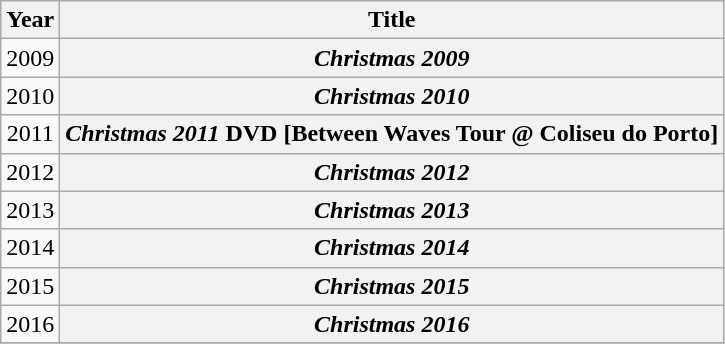<table class="wikitable plainrowheaders" style="text-align:center;">
<tr>
<th scope="col" rowspan="1">Year</th>
<th scope="col" rowspan="1">Title</th>
</tr>
<tr>
<td>2009</td>
<th scope="row"><em>Christmas 2009</em></th>
</tr>
<tr>
<td>2010</td>
<th scope="row"><em>Christmas 2010</em></th>
</tr>
<tr>
<td>2011</td>
<th scope="row"><em>Christmas 2011</em> DVD [Between Waves Tour @ Coliseu do Porto]</th>
</tr>
<tr>
<td>2012</td>
<th scope="row"><em>Christmas 2012</em></th>
</tr>
<tr>
<td>2013</td>
<th scope="row"><em>Christmas 2013</em></th>
</tr>
<tr>
<td>2014</td>
<th scope="row"><em>Christmas 2014</em></th>
</tr>
<tr>
<td>2015</td>
<th scope="row"><em>Christmas 2015</em></th>
</tr>
<tr>
<td>2016</td>
<th scope="row"><em>Christmas 2016</em></th>
</tr>
<tr>
</tr>
</table>
